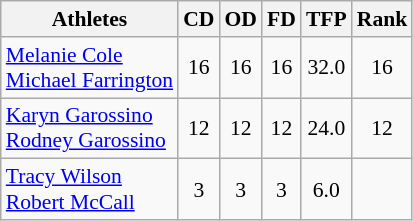<table class="wikitable" border="1" style="font-size:90%">
<tr>
<th>Athletes</th>
<th>CD</th>
<th>OD</th>
<th>FD</th>
<th>TFP</th>
<th>Rank</th>
</tr>
<tr align=center>
<td align=left><a href='#'>Melanie Cole</a><br><a href='#'>Michael Farrington</a></td>
<td>16</td>
<td>16</td>
<td>16</td>
<td>32.0</td>
<td>16</td>
</tr>
<tr align=center>
<td align=left><a href='#'>Karyn Garossino</a><br><a href='#'>Rodney Garossino</a></td>
<td>12</td>
<td>12</td>
<td>12</td>
<td>24.0</td>
<td>12</td>
</tr>
<tr align=center>
<td align=left><a href='#'>Tracy Wilson</a><br><a href='#'>Robert McCall</a></td>
<td>3</td>
<td>3</td>
<td>3</td>
<td>6.0</td>
<td></td>
</tr>
</table>
